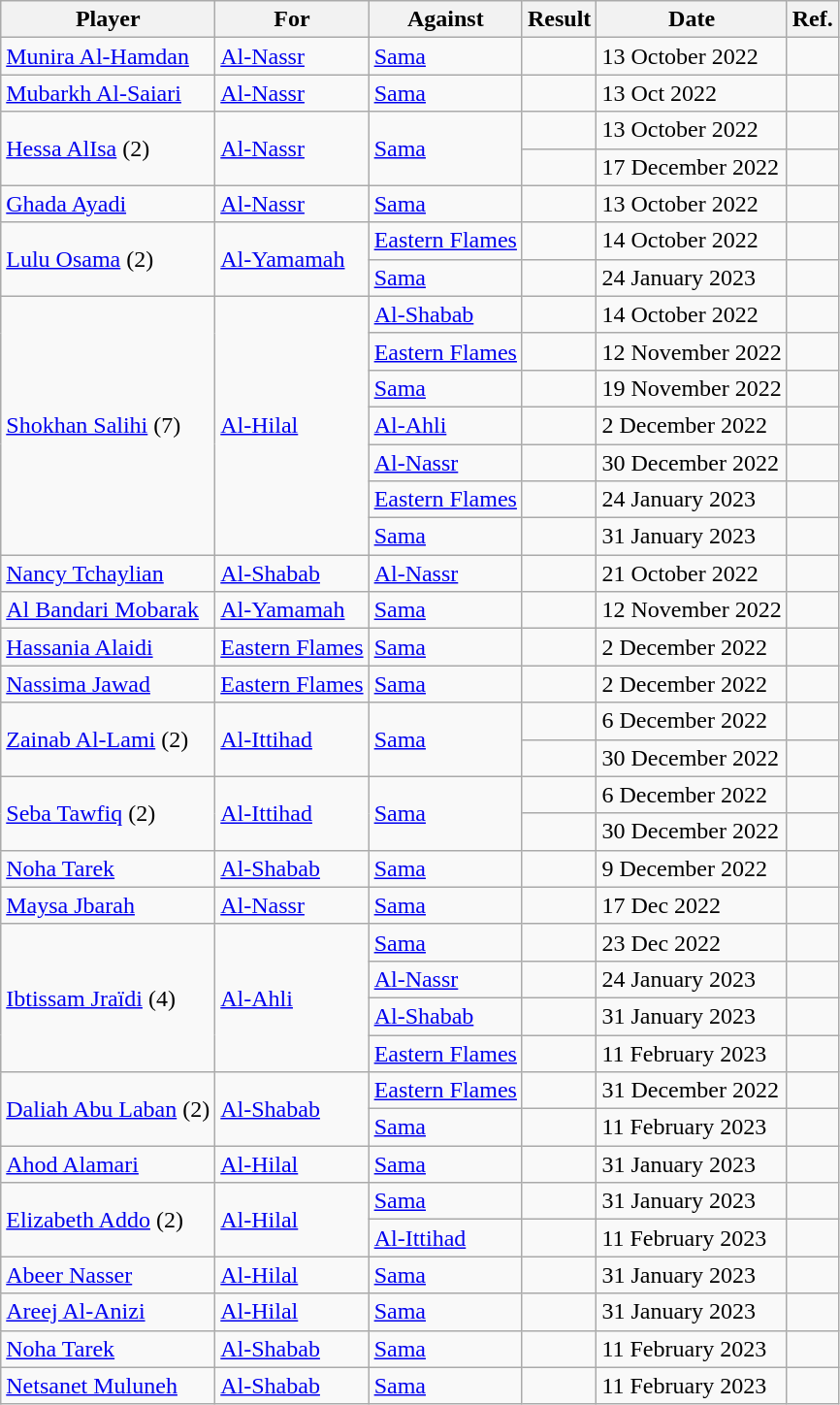<table class="wikitable">
<tr>
<th>Player</th>
<th>For</th>
<th>Against</th>
<th style="text-align:center">Result</th>
<th>Date</th>
<th>Ref.</th>
</tr>
<tr>
<td align="left"> <a href='#'>Munira Al-Hamdan</a></td>
<td align="left"><a href='#'>Al-Nassr</a></td>
<td align="left"><a href='#'>Sama</a></td>
<td align="left"></td>
<td>13 October 2022</td>
<td></td>
</tr>
<tr>
<td align="left"> <a href='#'>Mubarkh Al-Saiari</a></td>
<td align="left"><a href='#'>Al-Nassr</a></td>
<td align="left"><a href='#'>Sama</a></td>
<td align="left"></td>
<td>13 Oct 2022</td>
<td></td>
</tr>
<tr>
<td align="left" rowspan="2"> <a href='#'>Hessa AlIsa</a> (2)</td>
<td align="left" rowspan="2"><a href='#'>Al-Nassr</a></td>
<td align="left" rowspan="2"><a href='#'>Sama</a></td>
<td align="left"></td>
<td>13 October 2022</td>
<td></td>
</tr>
<tr>
<td align="left"></td>
<td>17 December 2022</td>
<td></td>
</tr>
<tr>
<td align="left"> <a href='#'>Ghada Ayadi</a></td>
<td align="left"><a href='#'>Al-Nassr</a></td>
<td align="left"><a href='#'>Sama</a></td>
<td align="left"></td>
<td>13 October 2022</td>
<td></td>
</tr>
<tr>
<td align="left" rowspan="2"> <a href='#'>Lulu Osama</a> (2)</td>
<td align="left" rowspan="2"><a href='#'>Al-Yamamah</a></td>
<td align="left"><a href='#'>Eastern Flames</a></td>
<td align="left"></td>
<td>14 October 2022</td>
<td></td>
</tr>
<tr>
<td align="left"><a href='#'>Sama</a></td>
<td></td>
<td>24 January 2023</td>
<td></td>
</tr>
<tr>
<td align="left" rowspan="7"> <a href='#'>Shokhan Salihi</a> (7)</td>
<td align="left" rowspan="7"><a href='#'>Al-Hilal</a></td>
<td align="left"><a href='#'>Al-Shabab</a></td>
<td align="left"></td>
<td>14 October 2022</td>
<td></td>
</tr>
<tr>
<td align="left"><a href='#'>Eastern Flames</a></td>
<td align="left"></td>
<td>12 November 2022</td>
<td></td>
</tr>
<tr>
<td align="left"><a href='#'>Sama</a></td>
<td align="left"></td>
<td>19 November 2022</td>
<td></td>
</tr>
<tr>
<td align="left"><a href='#'>Al-Ahli</a></td>
<td align="left"></td>
<td>2 December 2022</td>
<td></td>
</tr>
<tr>
<td align="left"><a href='#'>Al-Nassr</a></td>
<td align="left"></td>
<td>30 December 2022</td>
<td></td>
</tr>
<tr>
<td align="left"><a href='#'>Eastern Flames</a></td>
<td align="left"></td>
<td>24 January 2023</td>
<td></td>
</tr>
<tr>
<td align="left"><a href='#'>Sama</a></td>
<td align="left"></td>
<td>31 January 2023</td>
<td></td>
</tr>
<tr>
<td align="left"> <a href='#'>Nancy Tchaylian</a></td>
<td align="left"><a href='#'>Al-Shabab</a></td>
<td align="left"><a href='#'>Al-Nassr</a></td>
<td align="left"></td>
<td>21 October 2022</td>
<td></td>
</tr>
<tr>
<td align="left"> <a href='#'>Al Bandari Mobarak</a></td>
<td align="left"><a href='#'>Al-Yamamah</a></td>
<td align="left"><a href='#'>Sama</a></td>
<td align="left"></td>
<td>12 November 2022</td>
<td></td>
</tr>
<tr>
<td align="left"> <a href='#'>Hassania Alaidi</a></td>
<td align="left"><a href='#'>Eastern Flames</a></td>
<td align="left"><a href='#'>Sama</a></td>
<td align="left"></td>
<td>2 December 2022</td>
<td></td>
</tr>
<tr>
<td align="left"> <a href='#'>Nassima Jawad</a></td>
<td align="left"><a href='#'>Eastern Flames</a></td>
<td align="left"><a href='#'>Sama</a></td>
<td align="left"></td>
<td>2 December 2022</td>
<td></td>
</tr>
<tr>
<td align="left" rowspan="2"> <a href='#'>Zainab Al-Lami</a> (2)</td>
<td align="left" rowspan="2"><a href='#'>Al-Ittihad</a></td>
<td align="left" rowspan="2"><a href='#'>Sama</a></td>
<td align="left"></td>
<td>6 December 2022</td>
<td></td>
</tr>
<tr>
<td align="left"></td>
<td>30 December 2022</td>
<td></td>
</tr>
<tr>
<td align="left" rowspan="2"> <a href='#'>Seba Tawfiq</a> (2)</td>
<td align="left" rowspan="2"><a href='#'>Al-Ittihad</a></td>
<td align="left" rowspan="2"><a href='#'>Sama</a></td>
<td align="left"></td>
<td>6 December 2022</td>
<td></td>
</tr>
<tr>
<td align="left"></td>
<td>30 December 2022</td>
<td></td>
</tr>
<tr>
<td align="left"> <a href='#'>Noha Tarek</a></td>
<td align="left"><a href='#'>Al-Shabab</a></td>
<td align="left"><a href='#'>Sama</a></td>
<td align="left"></td>
<td>9 December 2022</td>
<td></td>
</tr>
<tr>
<td align="left"> <a href='#'>Maysa Jbarah</a></td>
<td align="left"><a href='#'>Al-Nassr</a></td>
<td align="left"><a href='#'>Sama</a></td>
<td align="left"></td>
<td>17 Dec 2022</td>
<td></td>
</tr>
<tr>
<td align="left" rowspan="4"> <a href='#'>Ibtissam Jraïdi</a> (4)</td>
<td align="left" rowspan="4"><a href='#'>Al-Ahli</a></td>
<td align="left"><a href='#'>Sama</a></td>
<td align="left"></td>
<td>23 Dec 2022</td>
<td></td>
</tr>
<tr>
<td align="left"><a href='#'>Al-Nassr</a></td>
<td align="left"></td>
<td>24 January 2023</td>
<td></td>
</tr>
<tr>
<td align="left"><a href='#'>Al-Shabab</a></td>
<td align="left"></td>
<td>31 January 2023</td>
<td></td>
</tr>
<tr>
<td align="left"><a href='#'>Eastern Flames</a></td>
<td align="left"></td>
<td>11 February 2023</td>
<td></td>
</tr>
<tr>
<td align="left" rowspan="2"> <a href='#'>Daliah Abu Laban</a> (2)</td>
<td align="left" rowspan="2"><a href='#'>Al-Shabab</a></td>
<td align="left"><a href='#'>Eastern Flames</a></td>
<td align="left"></td>
<td>31 December 2022</td>
<td></td>
</tr>
<tr>
<td align="left"><a href='#'>Sama</a></td>
<td align="left"></td>
<td>11 February 2023</td>
<td></td>
</tr>
<tr>
<td align="left"> <a href='#'>Ahod Alamari</a></td>
<td align="left"><a href='#'>Al-Hilal</a></td>
<td align="left"><a href='#'>Sama</a></td>
<td align="left"></td>
<td>31 January 2023</td>
<td></td>
</tr>
<tr>
<td align="left" rowspan="2"> <a href='#'>Elizabeth Addo</a> (2)</td>
<td align="left" rowspan="2"><a href='#'>Al-Hilal</a></td>
<td align="left"><a href='#'>Sama</a></td>
<td align="left"></td>
<td>31 January 2023</td>
<td></td>
</tr>
<tr>
<td align="left"><a href='#'>Al-Ittihad</a></td>
<td align="left"></td>
<td>11 February 2023</td>
<td></td>
</tr>
<tr>
<td align="left"> <a href='#'>Abeer Nasser</a></td>
<td align="left"><a href='#'>Al-Hilal</a></td>
<td align="left"><a href='#'>Sama</a></td>
<td align="left"></td>
<td>31 January 2023</td>
<td></td>
</tr>
<tr>
<td align="left"> <a href='#'>Areej Al-Anizi</a></td>
<td align="left"><a href='#'>Al-Hilal</a></td>
<td align="left"><a href='#'>Sama</a></td>
<td align="left"></td>
<td>31 January 2023</td>
<td></td>
</tr>
<tr>
<td align="left"> <a href='#'>Noha Tarek</a></td>
<td align="left"><a href='#'>Al-Shabab</a></td>
<td align="left"><a href='#'>Sama</a></td>
<td align="left"></td>
<td>11 February 2023</td>
<td></td>
</tr>
<tr>
<td align="left"> <a href='#'>Netsanet Muluneh</a></td>
<td align="left"><a href='#'>Al-Shabab</a></td>
<td align="left"><a href='#'>Sama</a></td>
<td align="left"></td>
<td>11 February 2023</td>
<td></td>
</tr>
</table>
